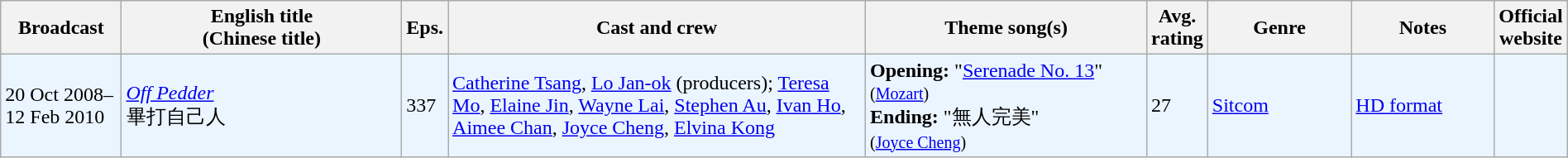<table class="wikitable" width="100%" style="text-align: left">
<tr>
<th align=center width=8% bgcolor="silver">Broadcast</th>
<th align=center width=20% bgcolor="silver">English title <br> (Chinese title)</th>
<th align=center width=1% bgcolor="silver">Eps.</th>
<th align=center width=30% bgcolor="silver">Cast and crew</th>
<th align=center width=20% bgcolor="silver">Theme song(s)</th>
<th align=center width=1% bgcolor="silver">Avg. rating</th>
<th align=center width=10% bgcolor="silver">Genre</th>
<th align=center width=15% bgcolor="silver">Notes</th>
<th align=center width=1% bgcolor="silver">Official website</th>
</tr>
<tr ---- bgcolor="#ebf5ff">
<td>20 Oct 2008–<br>12 Feb 2010</td>
<td><em><a href='#'>Off Pedder</a></em><br>畢打自己人</td>
<td>337</td>
<td><a href='#'>Catherine Tsang</a>, <a href='#'>Lo Jan-ok</a> (producers); <a href='#'>Teresa Mo</a>, <a href='#'>Elaine Jin</a>, <a href='#'>Wayne Lai</a>, <a href='#'>Stephen Au</a>, <a href='#'>Ivan Ho</a>, <a href='#'>Aimee Chan</a>, <a href='#'>Joyce Cheng</a>, <a href='#'>Elvina Kong</a></td>
<td><strong>Opening:</strong> "<a href='#'>Serenade No. 13</a>"<br><small>(<a href='#'>Mozart</a>)</small><br><strong>Ending:</strong> "無人完美"<br><small>(<a href='#'>Joyce Cheng</a>)</small></td>
<td>27</td>
<td><a href='#'>Sitcom</a></td>
<td><a href='#'>HD format</a></td>
<td></td>
</tr>
</table>
